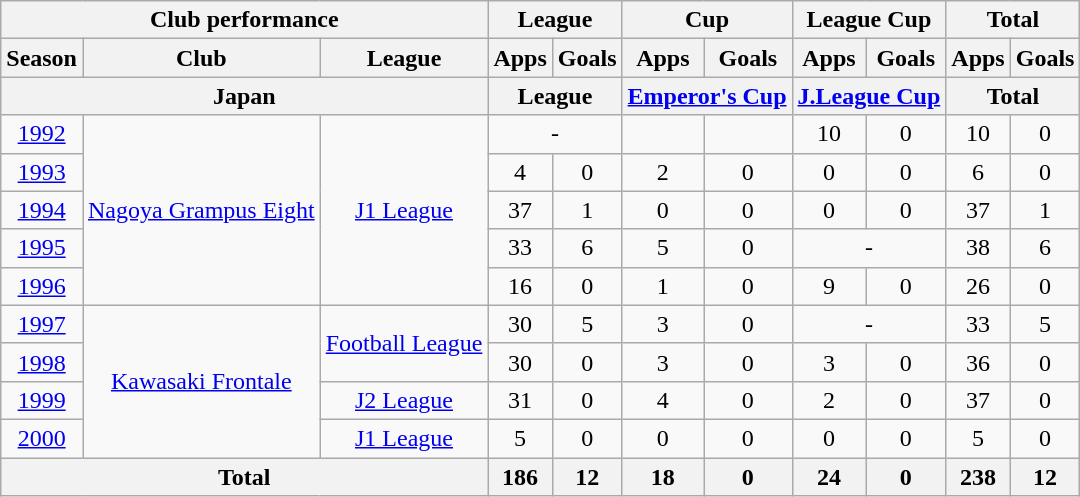<table class="wikitable" style="text-align:center;">
<tr>
<th colspan=3>Club performance</th>
<th colspan=2>League</th>
<th colspan=2>Cup</th>
<th colspan=2>League Cup</th>
<th colspan=2>Total</th>
</tr>
<tr>
<th>Season</th>
<th>Club</th>
<th>League</th>
<th>Apps</th>
<th>Goals</th>
<th>Apps</th>
<th>Goals</th>
<th>Apps</th>
<th>Goals</th>
<th>Apps</th>
<th>Goals</th>
</tr>
<tr>
<th colspan=3>Japan</th>
<th colspan=2>League</th>
<th colspan=2><a href='#'>Emperor's Cup</a></th>
<th colspan=2><a href='#'>J.League Cup</a></th>
<th colspan=2>Total</th>
</tr>
<tr>
<td><a href='#'>1992</a></td>
<td rowspan="5"><a href='#'>Nagoya Grampus Eight</a></td>
<td rowspan="5"><a href='#'>J1 League</a></td>
<td colspan="2">-</td>
<td></td>
<td></td>
<td>10</td>
<td>0</td>
<td>10</td>
<td>0</td>
</tr>
<tr>
<td><a href='#'>1993</a></td>
<td>4</td>
<td>0</td>
<td>2</td>
<td>0</td>
<td>0</td>
<td>0</td>
<td>6</td>
<td>0</td>
</tr>
<tr>
<td><a href='#'>1994</a></td>
<td>37</td>
<td>1</td>
<td>0</td>
<td>0</td>
<td>0</td>
<td>0</td>
<td>37</td>
<td>1</td>
</tr>
<tr>
<td><a href='#'>1995</a></td>
<td>33</td>
<td>6</td>
<td>5</td>
<td>0</td>
<td colspan="2">-</td>
<td>38</td>
<td>6</td>
</tr>
<tr>
<td><a href='#'>1996</a></td>
<td>16</td>
<td>0</td>
<td>1</td>
<td>0</td>
<td>9</td>
<td>0</td>
<td>26</td>
<td>0</td>
</tr>
<tr>
<td><a href='#'>1997</a></td>
<td rowspan="4"><a href='#'>Kawasaki Frontale</a></td>
<td rowspan="2"><a href='#'>Football League</a></td>
<td>30</td>
<td>5</td>
<td>3</td>
<td>0</td>
<td colspan="2">-</td>
<td>33</td>
<td>5</td>
</tr>
<tr>
<td><a href='#'>1998</a></td>
<td>30</td>
<td>0</td>
<td>3</td>
<td>0</td>
<td>3</td>
<td>0</td>
<td>36</td>
<td>0</td>
</tr>
<tr>
<td><a href='#'>1999</a></td>
<td><a href='#'>J2 League</a></td>
<td>31</td>
<td>0</td>
<td>4</td>
<td>0</td>
<td>2</td>
<td>0</td>
<td>37</td>
<td>0</td>
</tr>
<tr>
<td><a href='#'>2000</a></td>
<td><a href='#'>J1 League</a></td>
<td>5</td>
<td>0</td>
<td>0</td>
<td>0</td>
<td>0</td>
<td>0</td>
<td>5</td>
<td>0</td>
</tr>
<tr>
<th colspan=3>Total</th>
<th>186</th>
<th>12</th>
<th>18</th>
<th>0</th>
<th>24</th>
<th>0</th>
<th>238</th>
<th>12</th>
</tr>
</table>
